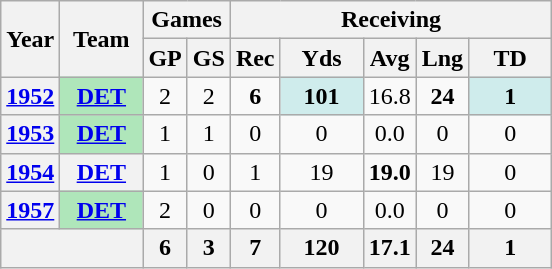<table class="wikitable" style="text-align:center">
<tr>
<th rowspan="2">Year</th>
<th rowspan="2">Team</th>
<th colspan="2">Games</th>
<th colspan="5">Receiving</th>
</tr>
<tr>
<th>GP</th>
<th>GS</th>
<th>Rec</th>
<th>Yds</th>
<th>Avg</th>
<th>Lng</th>
<th>TD</th>
</tr>
<tr>
<th><a href='#'>1952</a></th>
<th style="background:#afe6ba; width:3em;"><a href='#'>DET</a></th>
<td>2</td>
<td>2</td>
<td><strong>6</strong></td>
<td style="background:#cfecec; width:3em;"><strong>101</strong></td>
<td>16.8</td>
<td><strong>24</strong></td>
<td style="background:#cfecec; width:3em;"><strong>1</strong></td>
</tr>
<tr>
<th><a href='#'>1953</a></th>
<th style="background:#afe6ba; width:3em;"><a href='#'>DET</a></th>
<td>1</td>
<td>1</td>
<td>0</td>
<td>0</td>
<td>0.0</td>
<td>0</td>
<td>0</td>
</tr>
<tr>
<th><a href='#'>1954</a></th>
<th><a href='#'>DET</a></th>
<td>1</td>
<td>0</td>
<td>1</td>
<td>19</td>
<td><strong>19.0</strong></td>
<td>19</td>
<td>0</td>
</tr>
<tr>
<th><a href='#'>1957</a></th>
<th style="background:#afe6ba; width:3em;"><a href='#'>DET</a></th>
<td>2</td>
<td>0</td>
<td>0</td>
<td>0</td>
<td>0.0</td>
<td>0</td>
<td>0</td>
</tr>
<tr>
<th colspan="2"></th>
<th>6</th>
<th>3</th>
<th>7</th>
<th>120</th>
<th>17.1</th>
<th>24</th>
<th>1</th>
</tr>
</table>
